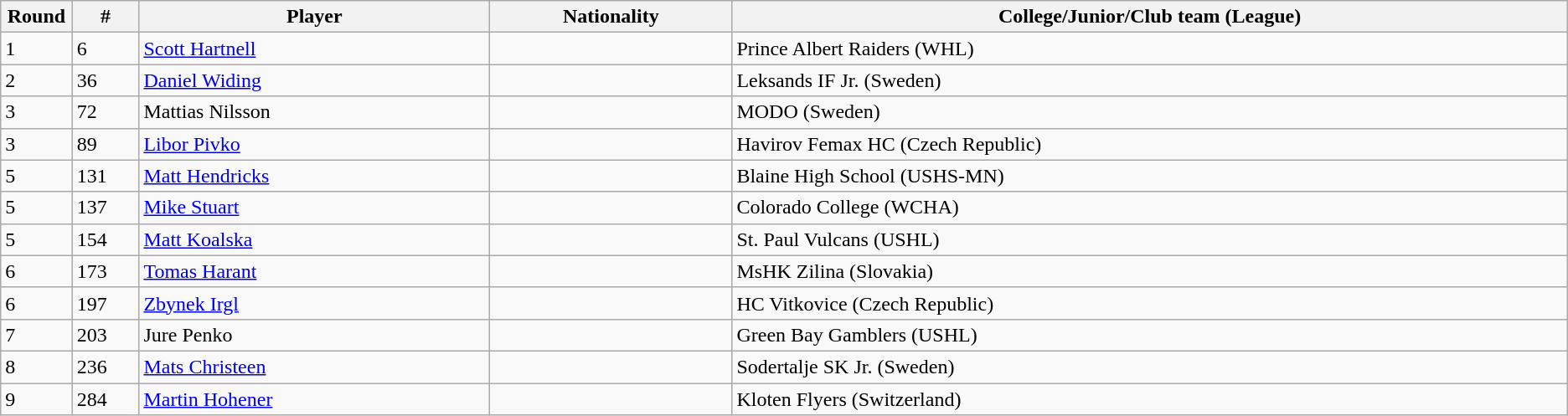<table class="wikitable">
<tr align="center">
<th bgcolor="#DDDDFF" width="4.0%">Round</th>
<th bgcolor="#DDDDFF" width="4.0%">#</th>
<th bgcolor="#DDDDFF" width="21.0%">Player</th>
<th bgcolor="#DDDDFF" width="14.5%">Nationality</th>
<th bgcolor="#DDDDFF" width="50.0%">College/Junior/Club team (League)</th>
</tr>
<tr>
<td>1</td>
<td>6</td>
<td><a href='#'>Scott Hartnell</a></td>
<td></td>
<td>Prince Albert Raiders (WHL)</td>
</tr>
<tr>
<td>2</td>
<td>36</td>
<td><a href='#'>Daniel Widing</a></td>
<td></td>
<td>Leksands IF Jr. (Sweden)</td>
</tr>
<tr>
<td>3</td>
<td>72</td>
<td>Mattias Nilsson</td>
<td></td>
<td>MODO (Sweden)</td>
</tr>
<tr>
<td>3</td>
<td>89</td>
<td><a href='#'>Libor Pivko</a></td>
<td></td>
<td>Havirov Femax HC (Czech Republic)</td>
</tr>
<tr>
<td>5</td>
<td>131</td>
<td><a href='#'>Matt Hendricks</a></td>
<td></td>
<td>Blaine High School (USHS-MN)</td>
</tr>
<tr>
<td>5</td>
<td>137</td>
<td><a href='#'>Mike Stuart</a></td>
<td></td>
<td>Colorado College (WCHA)</td>
</tr>
<tr>
<td>5</td>
<td>154</td>
<td><a href='#'>Matt Koalska</a></td>
<td></td>
<td>St. Paul Vulcans (USHL)</td>
</tr>
<tr>
<td>6</td>
<td>173</td>
<td><a href='#'>Tomas Harant</a></td>
<td></td>
<td>MsHK Zilina (Slovakia)</td>
</tr>
<tr>
<td>6</td>
<td>197</td>
<td><a href='#'>Zbynek Irgl</a></td>
<td></td>
<td>HC Vitkovice (Czech Republic)</td>
</tr>
<tr>
<td>7</td>
<td>203</td>
<td>Jure Penko</td>
<td></td>
<td>Green Bay Gamblers (USHL)</td>
</tr>
<tr>
<td>8</td>
<td>236</td>
<td><a href='#'>Mats Christeen</a></td>
<td></td>
<td>Sodertalje SK Jr. (Sweden)</td>
</tr>
<tr>
<td>9</td>
<td>284</td>
<td><a href='#'>Martin Hohener</a></td>
<td></td>
<td>Kloten Flyers (Switzerland)</td>
</tr>
</table>
